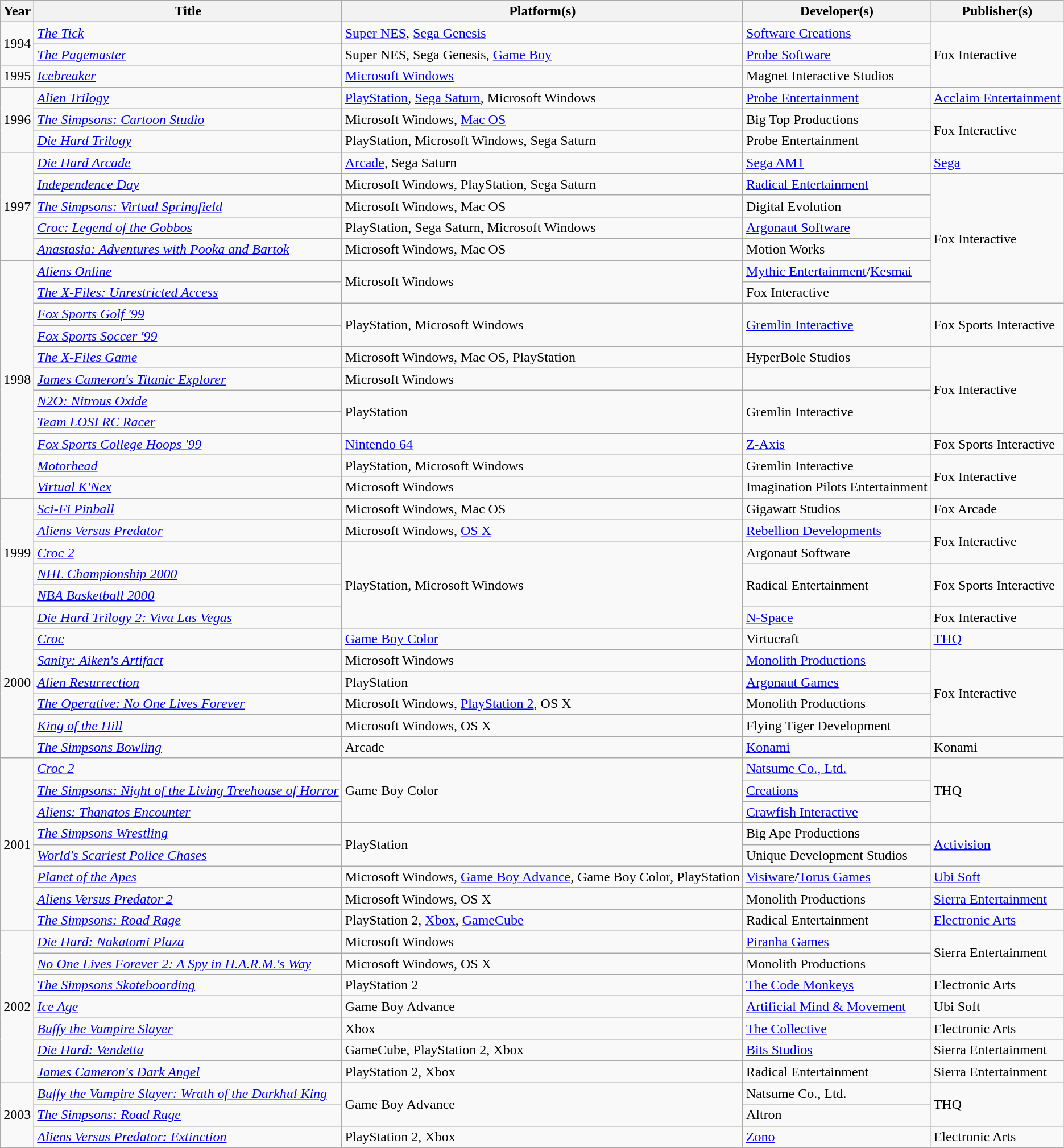<table class="wikitable sortable">
<tr>
<th>Year</th>
<th>Title</th>
<th>Platform(s)</th>
<th>Developer(s)</th>
<th>Publisher(s)</th>
</tr>
<tr>
<td rowspan="2">1994</td>
<td><em><a href='#'>The Tick</a></em></td>
<td><a href='#'>Super NES</a>, <a href='#'>Sega Genesis</a></td>
<td><a href='#'>Software Creations</a></td>
<td rowspan="3">Fox Interactive</td>
</tr>
<tr>
<td><em><a href='#'>The Pagemaster</a></em></td>
<td>Super NES, Sega Genesis, <a href='#'>Game Boy</a></td>
<td><a href='#'>Probe Software</a></td>
</tr>
<tr>
<td>1995</td>
<td><em><a href='#'>Icebreaker</a></em></td>
<td><a href='#'>Microsoft Windows</a></td>
<td>Magnet Interactive Studios</td>
</tr>
<tr>
<td rowspan="3">1996</td>
<td><em><a href='#'>Alien Trilogy</a></em></td>
<td><a href='#'>PlayStation</a>, <a href='#'>Sega Saturn</a>, Microsoft Windows</td>
<td><a href='#'>Probe Entertainment</a></td>
<td><a href='#'>Acclaim Entertainment</a></td>
</tr>
<tr>
<td><em><a href='#'>The Simpsons: Cartoon Studio</a></em></td>
<td>Microsoft Windows, <a href='#'>Mac OS</a></td>
<td>Big Top Productions</td>
<td rowspan="2">Fox Interactive</td>
</tr>
<tr>
<td><em><a href='#'>Die Hard Trilogy</a></em></td>
<td>PlayStation, Microsoft Windows, Sega Saturn</td>
<td>Probe Entertainment</td>
</tr>
<tr>
<td rowspan="5">1997</td>
<td><em><a href='#'>Die Hard Arcade</a></em></td>
<td><a href='#'>Arcade</a>, Sega Saturn</td>
<td><a href='#'>Sega AM1</a></td>
<td><a href='#'>Sega</a></td>
</tr>
<tr>
<td><em><a href='#'>Independence Day</a></em></td>
<td>Microsoft Windows, PlayStation, Sega Saturn</td>
<td><a href='#'>Radical Entertainment</a></td>
<td rowspan="6">Fox Interactive</td>
</tr>
<tr>
<td><em><a href='#'>The Simpsons: Virtual Springfield</a></em></td>
<td>Microsoft Windows, Mac OS</td>
<td>Digital Evolution</td>
</tr>
<tr>
<td><em><a href='#'>Croc: Legend of the Gobbos</a></em></td>
<td>PlayStation, Sega Saturn, Microsoft Windows</td>
<td><a href='#'>Argonaut Software</a></td>
</tr>
<tr>
<td><em><a href='#'>Anastasia: Adventures with Pooka and Bartok</a></em></td>
<td>Microsoft Windows, Mac OS</td>
<td>Motion Works</td>
</tr>
<tr>
<td rowspan="11">1998</td>
<td><em><a href='#'>Aliens Online</a></em></td>
<td rowspan="2">Microsoft Windows</td>
<td><a href='#'>Mythic Entertainment</a>/<a href='#'>Kesmai</a></td>
</tr>
<tr>
<td><em><a href='#'>The X-Files: Unrestricted Access</a></em></td>
<td>Fox Interactive</td>
</tr>
<tr>
<td><em><a href='#'>Fox Sports Golf '99</a></em></td>
<td rowspan="2">PlayStation, Microsoft Windows</td>
<td rowspan="2"><a href='#'>Gremlin Interactive</a></td>
<td rowspan="2">Fox Sports Interactive</td>
</tr>
<tr>
<td><em><a href='#'>Fox Sports Soccer '99</a></em></td>
</tr>
<tr>
<td><em><a href='#'>The X-Files Game</a></em></td>
<td>Microsoft Windows, Mac OS, PlayStation</td>
<td>HyperBole Studios</td>
<td rowspan="4">Fox Interactive</td>
</tr>
<tr>
<td><em><a href='#'>James Cameron's Titanic Explorer</a></em></td>
<td>Microsoft Windows</td>
<td></td>
</tr>
<tr>
<td><em><a href='#'>N2O: Nitrous Oxide</a></em></td>
<td rowspan="2">PlayStation</td>
<td rowspan="2">Gremlin Interactive</td>
</tr>
<tr>
<td><em><a href='#'>Team LOSI RC Racer</a></em></td>
</tr>
<tr>
<td><em><a href='#'>Fox Sports College Hoops '99</a></em></td>
<td><a href='#'>Nintendo 64</a></td>
<td><a href='#'>Z-Axis</a></td>
<td>Fox Sports Interactive</td>
</tr>
<tr>
<td><em><a href='#'>Motorhead</a></em></td>
<td>PlayStation, Microsoft Windows</td>
<td>Gremlin Interactive</td>
<td rowspan="2">Fox Interactive</td>
</tr>
<tr>
<td><em><a href='#'>Virtual K'Nex</a></em></td>
<td>Microsoft Windows</td>
<td>Imagination Pilots Entertainment</td>
</tr>
<tr>
<td rowspan="5">1999</td>
<td><em><a href='#'>Sci-Fi Pinball</a></em></td>
<td>Microsoft Windows, Mac OS</td>
<td>Gigawatt Studios</td>
<td>Fox Arcade</td>
</tr>
<tr>
<td><em><a href='#'>Aliens Versus Predator</a></em></td>
<td>Microsoft Windows, <a href='#'>OS X</a></td>
<td><a href='#'>Rebellion Developments</a></td>
<td rowspan="2">Fox Interactive</td>
</tr>
<tr>
<td><em><a href='#'>Croc 2</a></em></td>
<td rowspan="4">PlayStation, Microsoft Windows</td>
<td>Argonaut Software</td>
</tr>
<tr>
<td><em><a href='#'>NHL Championship 2000</a></em></td>
<td rowspan="2">Radical Entertainment</td>
<td rowspan="2">Fox Sports Interactive</td>
</tr>
<tr>
<td><em><a href='#'>NBA Basketball 2000</a></em></td>
</tr>
<tr>
<td rowspan="7">2000</td>
<td><em><a href='#'>Die Hard Trilogy 2: Viva Las Vegas</a></em></td>
<td><a href='#'>N-Space</a></td>
<td>Fox Interactive</td>
</tr>
<tr>
<td><em><a href='#'>Croc</a></em></td>
<td><a href='#'>Game Boy Color</a></td>
<td>Virtucraft</td>
<td><a href='#'>THQ</a></td>
</tr>
<tr>
<td><em><a href='#'>Sanity: Aiken's Artifact</a></em></td>
<td>Microsoft Windows</td>
<td><a href='#'>Monolith Productions</a></td>
<td rowspan="4">Fox Interactive</td>
</tr>
<tr>
<td><em><a href='#'>Alien Resurrection</a></em></td>
<td>PlayStation</td>
<td><a href='#'>Argonaut Games</a></td>
</tr>
<tr>
<td><em><a href='#'>The Operative: No One Lives Forever</a></em></td>
<td>Microsoft Windows, <a href='#'>PlayStation 2</a>, OS X</td>
<td>Monolith Productions</td>
</tr>
<tr>
<td><em><a href='#'>King of the Hill</a></em></td>
<td>Microsoft Windows, OS X</td>
<td>Flying Tiger Development</td>
</tr>
<tr>
<td><em><a href='#'>The Simpsons Bowling</a></em></td>
<td>Arcade</td>
<td><a href='#'>Konami</a></td>
<td>Konami</td>
</tr>
<tr>
<td rowspan="8">2001</td>
<td><em><a href='#'>Croc 2</a></em></td>
<td rowspan="3">Game Boy Color</td>
<td><a href='#'>Natsume Co., Ltd.</a></td>
<td rowspan="3">THQ</td>
</tr>
<tr>
<td><em><a href='#'>The Simpsons: Night of the Living Treehouse of Horror</a></em></td>
<td><a href='#'>Creations</a></td>
</tr>
<tr>
<td><em><a href='#'>Aliens: Thanatos Encounter</a></em></td>
<td><a href='#'>Crawfish Interactive</a></td>
</tr>
<tr>
<td><em><a href='#'>The Simpsons Wrestling</a></em></td>
<td rowspan="2">PlayStation</td>
<td>Big Ape Productions</td>
<td rowspan="2"><a href='#'>Activision</a></td>
</tr>
<tr>
<td><em><a href='#'>World's Scariest Police Chases</a></em></td>
<td>Unique Development Studios</td>
</tr>
<tr>
<td><em><a href='#'>Planet of the Apes</a></em></td>
<td>Microsoft Windows, <a href='#'>Game Boy Advance</a>, Game Boy Color, PlayStation</td>
<td><a href='#'>Visiware</a>/<a href='#'>Torus Games</a></td>
<td><a href='#'>Ubi Soft</a></td>
</tr>
<tr>
<td><em><a href='#'>Aliens Versus Predator 2</a></em></td>
<td>Microsoft Windows, OS X</td>
<td>Monolith Productions</td>
<td><a href='#'>Sierra Entertainment</a></td>
</tr>
<tr>
<td><em><a href='#'>The Simpsons: Road Rage</a></em></td>
<td>PlayStation 2, <a href='#'>Xbox</a>, <a href='#'>GameCube</a></td>
<td>Radical Entertainment</td>
<td><a href='#'>Electronic Arts</a></td>
</tr>
<tr>
<td rowspan="7">2002</td>
<td><em><a href='#'>Die Hard: Nakatomi Plaza</a></em></td>
<td>Microsoft Windows</td>
<td><a href='#'>Piranha Games</a></td>
<td rowspan="2">Sierra Entertainment</td>
</tr>
<tr>
<td><em><a href='#'>No One Lives Forever 2: A Spy in H.A.R.M.'s Way</a></em></td>
<td>Microsoft Windows, OS X</td>
<td>Monolith Productions</td>
</tr>
<tr>
<td><em><a href='#'>The Simpsons Skateboarding</a></em></td>
<td>PlayStation 2</td>
<td><a href='#'>The Code Monkeys</a></td>
<td>Electronic Arts</td>
</tr>
<tr>
<td><em><a href='#'>Ice Age</a></em></td>
<td>Game Boy Advance</td>
<td><a href='#'>Artificial Mind & Movement</a></td>
<td>Ubi Soft</td>
</tr>
<tr>
<td><em><a href='#'>Buffy the Vampire Slayer</a></em></td>
<td>Xbox</td>
<td><a href='#'>The Collective</a></td>
<td>Electronic Arts</td>
</tr>
<tr>
<td><em><a href='#'>Die Hard: Vendetta</a></em></td>
<td>GameCube, PlayStation 2, Xbox</td>
<td><a href='#'>Bits Studios</a></td>
<td>Sierra Entertainment</td>
</tr>
<tr>
<td><em><a href='#'>James Cameron's Dark Angel</a></em></td>
<td>PlayStation 2, Xbox</td>
<td>Radical Entertainment</td>
<td>Sierra Entertainment</td>
</tr>
<tr>
<td rowspan="3">2003</td>
<td><em><a href='#'>Buffy the Vampire Slayer: Wrath of the Darkhul King</a></em></td>
<td rowspan="2">Game Boy Advance</td>
<td>Natsume Co., Ltd.</td>
<td rowspan="2">THQ</td>
</tr>
<tr>
<td><em><a href='#'>The Simpsons: Road Rage</a></em></td>
<td>Altron</td>
</tr>
<tr>
<td><em><a href='#'>Aliens Versus Predator: Extinction</a></em></td>
<td>PlayStation 2, Xbox</td>
<td><a href='#'>Zono</a></td>
<td>Electronic Arts</td>
</tr>
</table>
